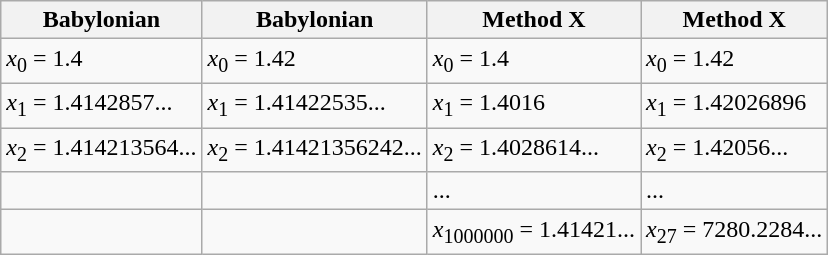<table class="wikitable">
<tr>
<th>Babylonian</th>
<th>Babylonian</th>
<th>Method X</th>
<th>Method X</th>
</tr>
<tr>
<td><em>x</em><sub>0</sub> = 1.4</td>
<td><em>x</em><sub>0</sub> = 1.42</td>
<td><em>x</em><sub>0</sub> = 1.4</td>
<td><em>x</em><sub>0</sub> = 1.42</td>
</tr>
<tr>
<td><em>x</em><sub>1</sub> = 1.4142857...</td>
<td><em>x</em><sub>1</sub> = 1.41422535...</td>
<td><em>x</em><sub>1</sub> = 1.4016</td>
<td><em>x</em><sub>1</sub> = 1.42026896</td>
</tr>
<tr>
<td><em>x</em><sub>2</sub> = 1.414213564...</td>
<td><em>x</em><sub>2</sub> = 1.41421356242...</td>
<td><em>x</em><sub>2</sub> = 1.4028614...</td>
<td><em>x</em><sub>2</sub> = 1.42056...</td>
</tr>
<tr>
<td></td>
<td></td>
<td>...</td>
<td>...</td>
</tr>
<tr>
<td></td>
<td></td>
<td><em>x</em><sub>1000000</sub> = 1.41421...</td>
<td><em>x</em><sub>27</sub> = 7280.2284...</td>
</tr>
</table>
